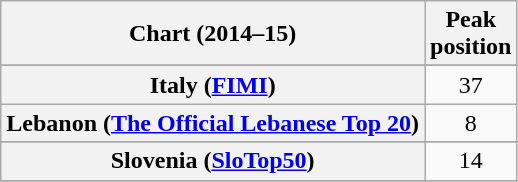<table class="wikitable sortable plainrowheaders" style="text-align:center;">
<tr>
<th scope="col">Chart (2014–15)</th>
<th scope="col">Peak<br>position</th>
</tr>
<tr>
</tr>
<tr>
</tr>
<tr>
</tr>
<tr>
</tr>
<tr>
</tr>
<tr>
</tr>
<tr>
</tr>
<tr>
</tr>
<tr>
</tr>
<tr>
</tr>
<tr>
</tr>
<tr>
<th scope="row">Italy (<a href='#'>FIMI</a>)</th>
<td style="text-align:center;">37</td>
</tr>
<tr>
<th scope="row">Lebanon (<a href='#'>The Official Lebanese Top 20</a>)</th>
<td style="text-align:center;">8</td>
</tr>
<tr>
</tr>
<tr>
</tr>
<tr>
</tr>
<tr>
<th scope="row">Slovenia (<a href='#'>SloTop50</a>)</th>
<td align=center>14</td>
</tr>
<tr>
</tr>
<tr>
</tr>
<tr>
</tr>
<tr>
</tr>
<tr>
</tr>
</table>
